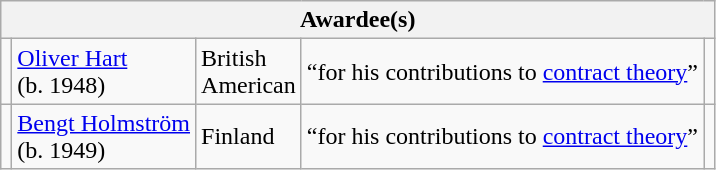<table class="wikitable">
<tr>
<th colspan="5">Awardee(s)</th>
</tr>
<tr>
<td></td>
<td><a href='#'>Oliver Hart</a><br>(b. 1948)</td>
<td> British<br> American</td>
<td>“for his contributions to <a href='#'>contract theory</a>”</td>
<td></td>
</tr>
<tr>
<td></td>
<td><a href='#'>Bengt Holmström</a><br>(b. 1949)</td>
<td> Finland</td>
<td>“for his contributions to <a href='#'>contract theory</a>”</td>
<td></td>
</tr>
</table>
